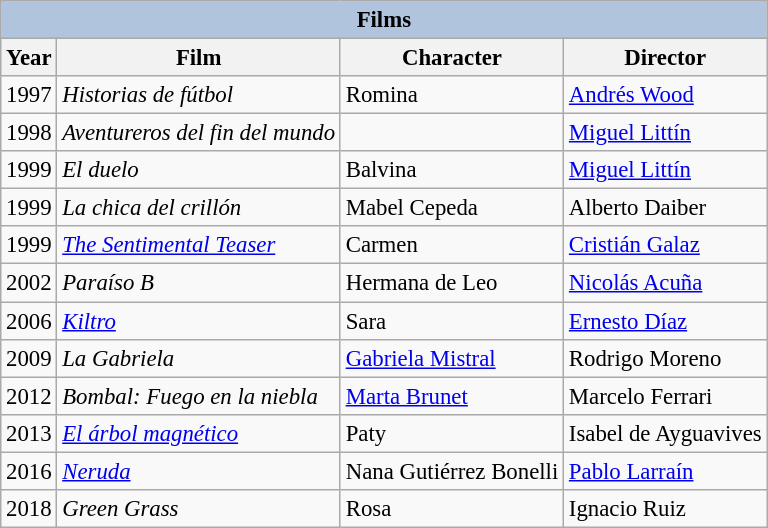<table class="wikitable" style="font-size: 95%;">
<tr>
<th colspan="4" style="background: LightSteelBlue;">Films</th>
</tr>
<tr>
<th>Year</th>
<th>Film</th>
<th>Character</th>
<th>Director</th>
</tr>
<tr>
<td>1997</td>
<td><em>Historias de fútbol</em></td>
<td>Romina</td>
<td><a href='#'>Andrés Wood</a></td>
</tr>
<tr>
<td>1998</td>
<td><em>Aventureros del fin del mundo</em></td>
<td></td>
<td><a href='#'>Miguel Littín</a></td>
</tr>
<tr>
<td>1999</td>
<td><em>El duelo</em></td>
<td>Balvina</td>
<td><a href='#'>Miguel Littín</a></td>
</tr>
<tr>
<td>1999</td>
<td><em>La chica del crillón</em></td>
<td>Mabel Cepeda</td>
<td>Alberto Daiber</td>
</tr>
<tr>
<td>1999</td>
<td><em><a href='#'>The Sentimental Teaser</a></em></td>
<td>Carmen</td>
<td><a href='#'>Cristián Galaz</a></td>
</tr>
<tr>
<td>2002</td>
<td><em>Paraíso B</em></td>
<td>Hermana de Leo</td>
<td><a href='#'>Nicolás Acuña</a></td>
</tr>
<tr>
<td>2006</td>
<td><em><a href='#'>Kiltro</a></em></td>
<td>Sara</td>
<td><a href='#'>Ernesto Díaz</a></td>
</tr>
<tr>
<td>2009</td>
<td><em>La Gabriela</em></td>
<td><a href='#'>Gabriela Mistral</a></td>
<td>Rodrigo Moreno</td>
</tr>
<tr>
<td>2012</td>
<td><em>Bombal: Fuego en la niebla</em></td>
<td><a href='#'>Marta Brunet</a></td>
<td>Marcelo Ferrari</td>
</tr>
<tr>
<td>2013</td>
<td><em><a href='#'>El árbol magnético</a></em></td>
<td>Paty</td>
<td>Isabel de Ayguavives</td>
</tr>
<tr>
<td>2016</td>
<td><em><a href='#'>Neruda</a></em></td>
<td>Nana Gutiérrez Bonelli</td>
<td><a href='#'>Pablo Larraín</a></td>
</tr>
<tr>
<td>2018</td>
<td><em>Green Grass</em></td>
<td>Rosa</td>
<td>Ignacio Ruiz</td>
</tr>
</table>
